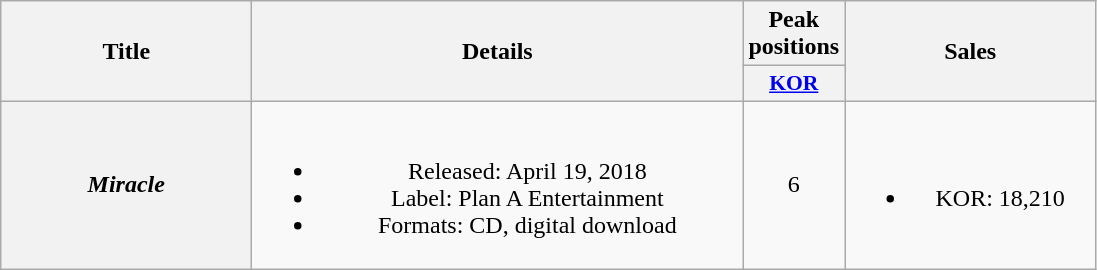<table class="wikitable plainrowheaders" style="text-align:center;">
<tr>
<th scope="col" rowspan="2" style="width:10em;">Title</th>
<th rowspan="2" style="width:20em;">Details</th>
<th scope="col">Peak positions</th>
<th scope="col" rowspan="2" style="width:10em;">Sales</th>
</tr>
<tr>
<th scope="col" style="width:3em;font-size:90%;"><a href='#'>KOR</a><br></th>
</tr>
<tr>
<th scope="row"><em>Miracle</em></th>
<td><br><ul><li>Released: April 19, 2018</li><li>Label: Plan A Entertainment</li><li>Formats: CD, digital download</li></ul></td>
<td>6</td>
<td><br><ul><li>KOR: 18,210</li></ul></td>
</tr>
</table>
